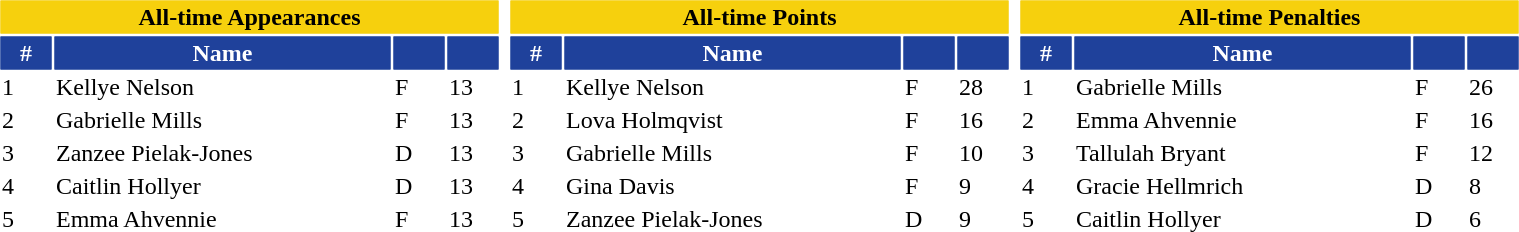<table>
<tr valign=top>
<td><br><table class="toccolours" style="width:21em">
<tr>
<th colspan="4" style="background:#f6d00d;color:black;border:#f6d00d 1px solid">All-time Appearances</th>
</tr>
<tr>
<th style="background:#1f419b;color:white;border:#1f419b 1px solid; width: 30px">#</th>
<th style="background:#1f419b;color:white;border:#1f419b 1px solid">Name</th>
<th style="background:#1f419b;color:white;border:#1f419b 1px solid; width: 30px"></th>
<th style="background:#1f419b;color:white;border:#1f419b 1px solid; width: 30px"></th>
</tr>
<tr>
<td>1</td>
<td> Kellye Nelson</td>
<td>F</td>
<td>13</td>
</tr>
<tr>
<td>2</td>
<td> Gabrielle Mills</td>
<td>F</td>
<td>13</td>
</tr>
<tr>
<td>3</td>
<td> Zanzee Pielak-Jones</td>
<td>D</td>
<td>13</td>
</tr>
<tr>
<td>4</td>
<td> Caitlin Hollyer</td>
<td>D</td>
<td>13</td>
</tr>
<tr>
<td>5</td>
<td> Emma Ahvennie</td>
<td>F</td>
<td>13</td>
</tr>
<tr>
</tr>
</table>
</td>
<td><br><table class="toccolours" style="width:21em">
<tr>
<th colspan="4" style="background:#f6d00d;color:black;border:#f6d00d 1px solid">All-time Points</th>
</tr>
<tr>
<th style="background:#1f419b;color:white;border:#1f419b 1px solid; width: 30px">#</th>
<th style="background:#1f419b;color:white;border:#1f419b 1px solid">Name</th>
<th style="background:#1f419b;color:white;border:#1f419b 1px solid; width: 30px"></th>
<th style="background:#1f419b;color:white;border:#1f419b 1px solid; width: 30px"></th>
</tr>
<tr>
<td>1</td>
<td> Kellye Nelson</td>
<td>F</td>
<td>28</td>
</tr>
<tr>
<td>2</td>
<td> Lova Holmqvist</td>
<td>F</td>
<td>16</td>
</tr>
<tr>
<td>3</td>
<td> Gabrielle Mills</td>
<td>F</td>
<td>10</td>
</tr>
<tr>
<td>4</td>
<td> Gina Davis</td>
<td>F</td>
<td>9</td>
</tr>
<tr>
<td>5</td>
<td> Zanzee Pielak-Jones</td>
<td>D</td>
<td>9</td>
</tr>
<tr>
</tr>
</table>
</td>
<td><br><table class="toccolours" style="width:21em">
<tr>
<th colspan="4" style="background:#f6d00d;color:black;border:#f6d00d 1px solid">All-time Penalties</th>
</tr>
<tr>
<th style="background:#1f419b;color:white;border:#1f419b 1px solid; width: 30px">#</th>
<th style="background:#1f419b;color:white;border:#1f419b 1px solid">Name</th>
<th style="background:#1f419b;color:white;border:#1f419b 1px solid; width: 30px"></th>
<th style="background:#1f419b;color:white;border:#1f419b 1px solid; width: 30px"></th>
</tr>
<tr>
<td>1</td>
<td> Gabrielle Mills</td>
<td>F</td>
<td>26</td>
</tr>
<tr>
<td>2</td>
<td> Emma Ahvennie</td>
<td>F</td>
<td>16</td>
</tr>
<tr>
<td>3</td>
<td> Tallulah Bryant</td>
<td>F</td>
<td>12</td>
</tr>
<tr>
<td>4</td>
<td> Gracie Hellmrich</td>
<td>D</td>
<td>8</td>
</tr>
<tr>
<td>5</td>
<td> Caitlin Hollyer</td>
<td>D</td>
<td>6</td>
</tr>
<tr>
</tr>
</table>
</td>
</tr>
</table>
